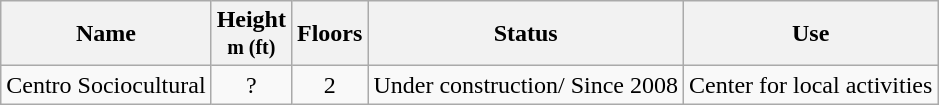<table class="wikitable sortable">
<tr>
<th>Name</th>
<th>Height<br><small>m (ft)</small></th>
<th>Floors</th>
<th>Status</th>
<th>Use</th>
</tr>
<tr>
<td>Centro Sociocultural</td>
<td align="center">?</td>
<td align="center">2</td>
<td align="center">Under construction/ Since 2008</td>
<td align="center">Center for local activities</td>
</tr>
</table>
